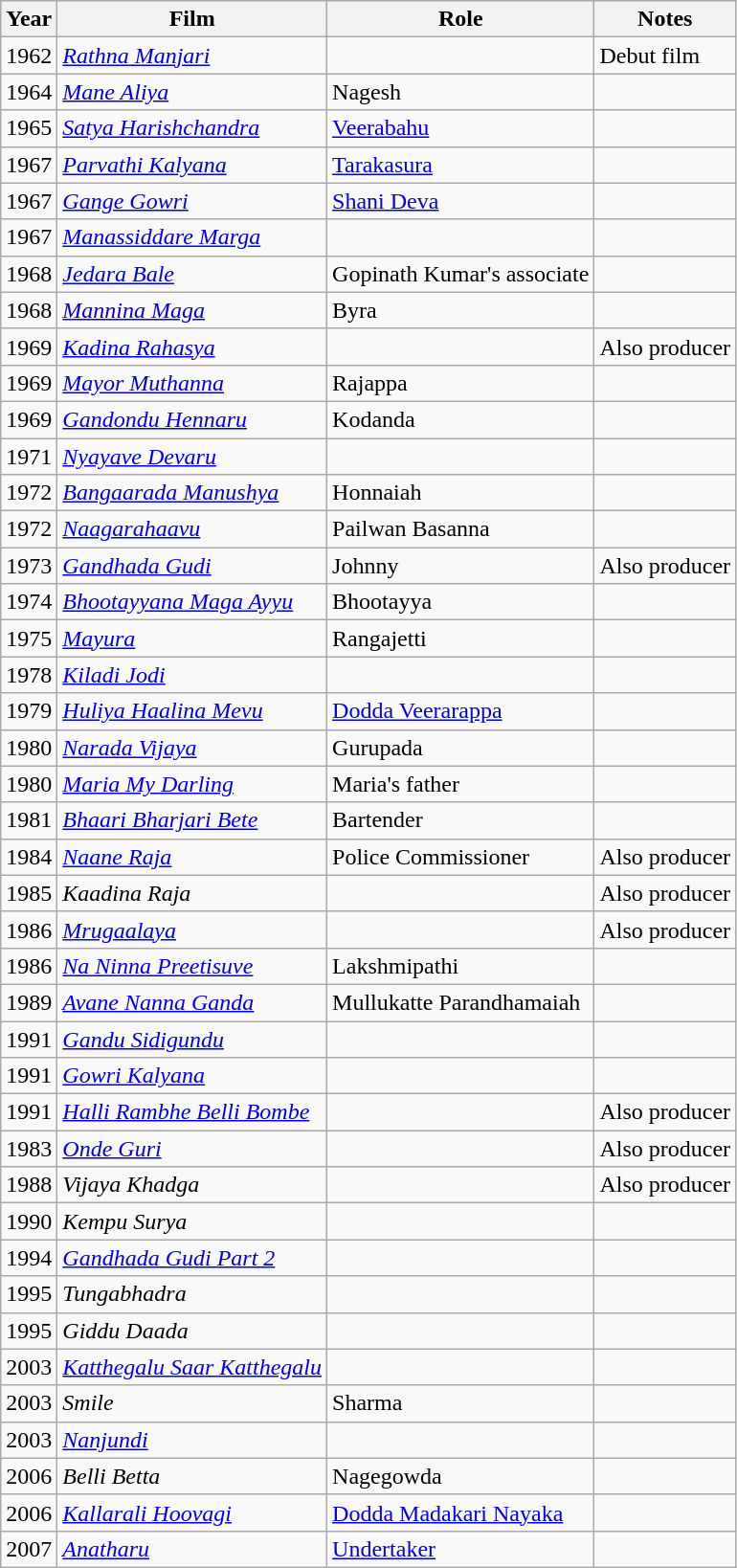<table class="wikitable">
<tr style="text-align:center;">
<th>Year</th>
<th>Film</th>
<th>Role</th>
<th>Notes</th>
</tr>
<tr>
<td>1962</td>
<td><em><a href='#'>Rathna Manjari</a></em></td>
<td></td>
<td>Debut film</td>
</tr>
<tr>
<td>1964</td>
<td><em><a href='#'>Mane Aliya</a></em></td>
<td>Nagesh</td>
<td></td>
</tr>
<tr>
<td>1965</td>
<td><em><a href='#'>Satya Harishchandra</a></em></td>
<td><a href='#'>Veerabahu</a></td>
<td></td>
</tr>
<tr>
<td>1967</td>
<td><em><a href='#'>Parvathi Kalyana</a></em></td>
<td><a href='#'>Tarakasura</a></td>
<td></td>
</tr>
<tr>
<td>1967</td>
<td><em><a href='#'>Gange Gowri</a></em></td>
<td><a href='#'>Shani Deva</a></td>
<td></td>
</tr>
<tr>
<td>1967</td>
<td><em><a href='#'>Manassiddare Marga</a></em></td>
<td></td>
</tr>
<tr>
<td>1968</td>
<td><em><a href='#'>Jedara Bale</a></em></td>
<td>Gopinath Kumar's associate</td>
<td></td>
</tr>
<tr>
<td>1968</td>
<td><em><a href='#'>Mannina Maga</a></em></td>
<td>Byra</td>
<td></td>
</tr>
<tr>
<td>1969</td>
<td><em><a href='#'>Kadina Rahasya</a></em></td>
<td></td>
<td>Also producer</td>
</tr>
<tr>
<td>1969</td>
<td><em><a href='#'>Mayor Muthanna</a></em></td>
<td>Rajappa</td>
<td></td>
</tr>
<tr>
<td>1969</td>
<td><em><a href='#'>Gandondu Hennaru</a></em></td>
<td>Kodanda</td>
<td></td>
</tr>
<tr>
<td>1971</td>
<td><em><a href='#'>Nyayave Devaru</a></em></td>
<td></td>
<td></td>
</tr>
<tr>
<td>1972</td>
<td><em><a href='#'>Bangaarada Manushya</a></em></td>
<td>Honnaiah</td>
</tr>
<tr>
<td>1972</td>
<td><em><a href='#'>Naagarahaavu</a></em></td>
<td>Pailwan Basanna</td>
<td></td>
</tr>
<tr>
<td>1973</td>
<td><em><a href='#'>Gandhada Gudi</a></em></td>
<td>Johnny</td>
<td>Also producer</td>
</tr>
<tr>
<td>1974</td>
<td><em><a href='#'>Bhootayyana Maga Ayyu</a></em></td>
<td>Bhootayya</td>
<td></td>
</tr>
<tr>
<td>1975</td>
<td><em><a href='#'>Mayura</a></em></td>
<td>Rangajetti</td>
<td></td>
</tr>
<tr>
<td>1978</td>
<td><em><a href='#'>Kiladi Jodi</a></em></td>
<td></td>
<td></td>
</tr>
<tr>
<td>1979</td>
<td><em><a href='#'>Huliya Haalina Mevu</a></em></td>
<td><a href='#'>Dodda Veerarappa</a></td>
<td></td>
</tr>
<tr>
<td>1980</td>
<td><em><a href='#'>Narada Vijaya</a></em></td>
<td>Gurupada</td>
<td></td>
</tr>
<tr>
<td>1980</td>
<td><em><a href='#'>Maria My Darling</a></em></td>
<td>Maria's father</td>
<td></td>
</tr>
<tr>
<td>1981</td>
<td><em><a href='#'>Bhaari Bharjari Bete</a></em></td>
<td>Bartender</td>
<td></td>
</tr>
<tr>
<td>1984</td>
<td><em><a href='#'>Naane Raja</a></em></td>
<td>Police Commissioner</td>
<td>Also producer</td>
</tr>
<tr>
<td>1985</td>
<td><em>Kaadina Raja</em></td>
<td></td>
<td>Also producer</td>
</tr>
<tr>
<td>1986</td>
<td><em><a href='#'>Mrugaalaya</a></em></td>
<td></td>
<td>Also producer</td>
</tr>
<tr>
<td>1986</td>
<td><em><a href='#'>Na Ninna Preetisuve</a></em></td>
<td>Lakshmipathi</td>
<td></td>
</tr>
<tr>
<td>1989</td>
<td><em><a href='#'>Avane Nanna Ganda</a></em></td>
<td>Mullukatte Parandhamaiah</td>
<td></td>
</tr>
<tr>
<td>1991</td>
<td><em><a href='#'>Gandu Sidigundu</a></em></td>
<td></td>
<td></td>
</tr>
<tr>
<td>1991</td>
<td><em><a href='#'>Gowri Kalyana</a></em></td>
<td></td>
<td></td>
</tr>
<tr>
<td>1991</td>
<td><em><a href='#'>Halli Rambhe Belli Bombe</a></em></td>
<td></td>
<td>Also producer</td>
</tr>
<tr>
<td>1983</td>
<td><em><a href='#'>Onde Guri</a></em></td>
<td></td>
<td>Also producer</td>
</tr>
<tr>
<td>1988</td>
<td><em>Vijaya Khadga</em></td>
<td></td>
<td>Also producer</td>
</tr>
<tr>
<td>1990</td>
<td><em>Kempu Surya</em></td>
<td></td>
<td></td>
</tr>
<tr>
<td>1994</td>
<td><em><a href='#'>Gandhada Gudi Part 2</a></em></td>
<td></td>
<td></td>
</tr>
<tr>
<td>1995</td>
<td><em>Tungabhadra</em></td>
<td></td>
<td></td>
</tr>
<tr>
<td>1995</td>
<td><em>Giddu Daada</em></td>
<td></td>
<td></td>
</tr>
<tr>
<td>2003</td>
<td><em><a href='#'>Katthegalu Saar Katthegalu</a></em></td>
<td></td>
<td></td>
</tr>
<tr>
<td>2003</td>
<td><em>Smile</em></td>
<td>Sharma</td>
<td></td>
</tr>
<tr>
<td>2003</td>
<td><em><a href='#'>Nanjundi</a></em></td>
<td></td>
<td></td>
</tr>
<tr>
<td>2006</td>
<td><em>Belli Betta</em></td>
<td>Nagegowda</td>
<td></td>
</tr>
<tr>
<td>2006</td>
<td><em><a href='#'>Kallarali Hoovagi</a></em></td>
<td><a href='#'>Dodda Madakari Nayaka</a></td>
<td></td>
</tr>
<tr>
<td>2007</td>
<td><em><a href='#'>Anatharu</a></em></td>
<td><a href='#'>Undertaker</a></td>
<td></td>
</tr>
</table>
